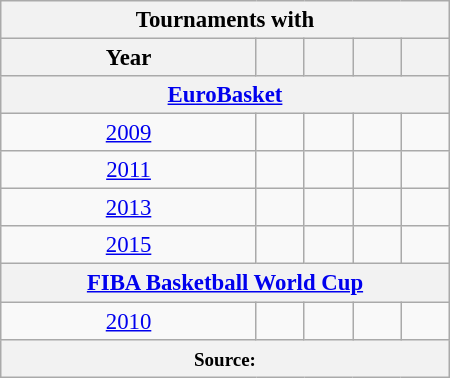<table class="wikitable" style="font-size:95%; text-align:center;" width="300">
<tr>
<th colspan=5>Tournaments with </th>
</tr>
<tr>
<th>Year</th>
<th></th>
<th></th>
<th></th>
<th></th>
</tr>
<tr>
<th colspan=5><a href='#'>EuroBasket</a></th>
</tr>
<tr>
<td><a href='#'>2009</a></td>
<td></td>
<td></td>
<td></td>
<td></td>
</tr>
<tr>
<td><a href='#'>2011</a></td>
<td></td>
<td></td>
<td></td>
<td></td>
</tr>
<tr>
<td><a href='#'>2013</a></td>
<td></td>
<td></td>
<td></td>
<td></td>
</tr>
<tr>
<td><a href='#'>2015</a></td>
<td></td>
<td></td>
<td></td>
<td></td>
</tr>
<tr>
<th colspan=5><a href='#'>FIBA Basketball World Cup</a></th>
</tr>
<tr>
<td><a href='#'>2010</a></td>
<td></td>
<td></td>
<td></td>
<td></td>
</tr>
<tr>
<th colspan=5><small>Source: </small></th>
</tr>
</table>
